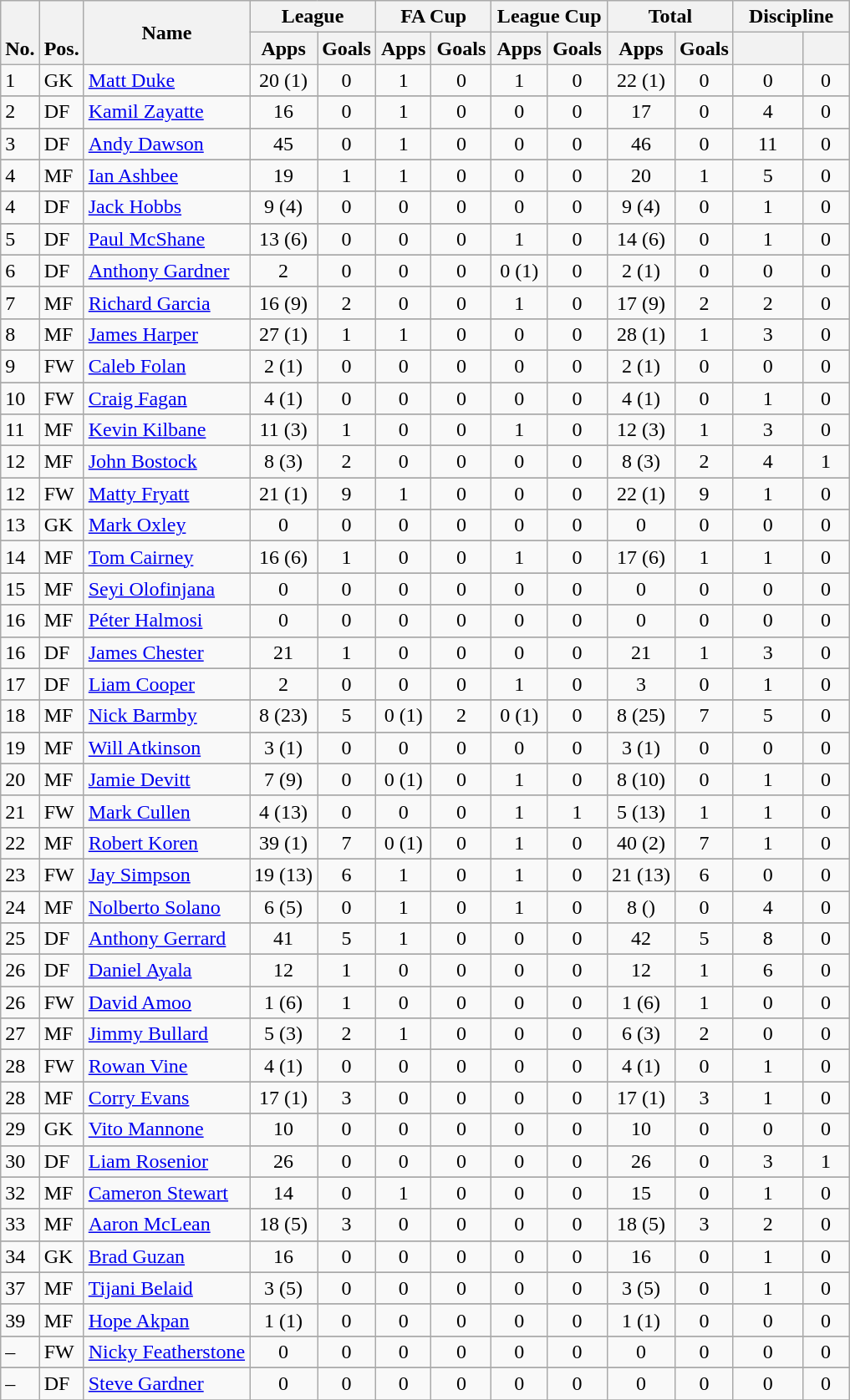<table class="wikitable" style="text-align:center">
<tr>
<th rowspan="2" valign="bottom">No.</th>
<th rowspan="2" valign="bottom">Pos.</th>
<th rowspan="2">Name</th>
<th colspan="2" width="85">League</th>
<th colspan="2" width="85">FA Cup</th>
<th colspan="2" width="85">League Cup</th>
<th colspan="2" width="85">Total</th>
<th colspan="2" width="85">Discipline</th>
</tr>
<tr>
<th>Apps</th>
<th>Goals</th>
<th>Apps</th>
<th>Goals</th>
<th>Apps</th>
<th>Goals</th>
<th>Apps</th>
<th>Goals</th>
<th></th>
<th></th>
</tr>
<tr>
<td align="left">1</td>
<td align="left">GK</td>
<td align="left"><a href='#'>Matt Duke</a></td>
<td>20 (1)</td>
<td>0</td>
<td>1</td>
<td>0</td>
<td>1</td>
<td>0</td>
<td>22 (1)</td>
<td>0</td>
<td>0</td>
<td>0</td>
</tr>
<tr>
</tr>
<tr>
<td align="left">2</td>
<td align="left">DF</td>
<td align="left"><a href='#'>Kamil Zayatte</a></td>
<td>16</td>
<td>0</td>
<td>1</td>
<td>0</td>
<td>0</td>
<td>0</td>
<td>17</td>
<td>0</td>
<td>4</td>
<td>0</td>
</tr>
<tr>
</tr>
<tr>
<td align="left">3</td>
<td align="left">DF</td>
<td align="left"><a href='#'>Andy Dawson</a></td>
<td>45</td>
<td>0</td>
<td>1</td>
<td>0</td>
<td>0</td>
<td>0</td>
<td>46</td>
<td>0</td>
<td>11</td>
<td>0</td>
</tr>
<tr>
</tr>
<tr>
<td align="left">4</td>
<td align="left">MF</td>
<td align="left"><a href='#'>Ian Ashbee</a></td>
<td>19</td>
<td>1</td>
<td>1</td>
<td>0</td>
<td>0</td>
<td>0</td>
<td>20</td>
<td>1</td>
<td>5</td>
<td>0</td>
</tr>
<tr>
</tr>
<tr>
<td align="left">4</td>
<td align="left">DF</td>
<td align="left"><a href='#'>Jack Hobbs</a></td>
<td>9 (4)</td>
<td>0</td>
<td>0</td>
<td>0</td>
<td>0</td>
<td>0</td>
<td>9 (4)</td>
<td>0</td>
<td>1</td>
<td>0</td>
</tr>
<tr>
</tr>
<tr>
<td align="left">5</td>
<td align="left">DF</td>
<td align="left"><a href='#'>Paul McShane</a></td>
<td>13 (6)</td>
<td>0</td>
<td>0</td>
<td>0</td>
<td>1</td>
<td>0</td>
<td>14 (6)</td>
<td>0</td>
<td>1</td>
<td>0</td>
</tr>
<tr>
</tr>
<tr>
<td align="left">6</td>
<td align="left">DF</td>
<td align="left"><a href='#'>Anthony Gardner</a></td>
<td>2</td>
<td>0</td>
<td>0</td>
<td>0</td>
<td>0 (1)</td>
<td>0</td>
<td>2 (1)</td>
<td>0</td>
<td>0</td>
<td>0</td>
</tr>
<tr>
</tr>
<tr>
<td align="left">7</td>
<td align="left">MF</td>
<td align="left"><a href='#'>Richard Garcia</a></td>
<td>16 (9)</td>
<td>2</td>
<td>0</td>
<td>0</td>
<td>1</td>
<td>0</td>
<td>17 (9)</td>
<td>2</td>
<td>2</td>
<td>0</td>
</tr>
<tr>
</tr>
<tr>
<td align="left">8</td>
<td align="left">MF</td>
<td align="left"><a href='#'>James Harper</a></td>
<td>27 (1)</td>
<td>1</td>
<td>1</td>
<td>0</td>
<td>0</td>
<td>0</td>
<td>28 (1)</td>
<td>1</td>
<td>3</td>
<td>0</td>
</tr>
<tr>
</tr>
<tr>
<td align="left">9</td>
<td align="left">FW</td>
<td align="left"><a href='#'>Caleb Folan</a></td>
<td>2 (1)</td>
<td>0</td>
<td>0</td>
<td>0</td>
<td>0</td>
<td>0</td>
<td>2 (1)</td>
<td>0</td>
<td>0</td>
<td>0</td>
</tr>
<tr>
</tr>
<tr>
<td align="left">10</td>
<td align="left">FW</td>
<td align="left"><a href='#'>Craig Fagan</a></td>
<td>4 (1)</td>
<td>0</td>
<td>0</td>
<td>0</td>
<td>0</td>
<td>0</td>
<td>4 (1)</td>
<td>0</td>
<td>1</td>
<td>0</td>
</tr>
<tr>
</tr>
<tr>
<td align="left">11</td>
<td align="left">MF</td>
<td align="left"><a href='#'>Kevin Kilbane</a></td>
<td>11 (3)</td>
<td>1</td>
<td>0</td>
<td>0</td>
<td>1</td>
<td>0</td>
<td>12 (3)</td>
<td>1</td>
<td>3</td>
<td>0</td>
</tr>
<tr>
</tr>
<tr>
<td align="left">12</td>
<td align="left">MF</td>
<td align="left"><a href='#'>John Bostock</a></td>
<td>8 (3)</td>
<td>2</td>
<td>0</td>
<td>0</td>
<td>0</td>
<td>0</td>
<td>8 (3)</td>
<td>2</td>
<td>4</td>
<td>1</td>
</tr>
<tr>
</tr>
<tr>
<td align="left">12</td>
<td align="left">FW</td>
<td align="left"><a href='#'>Matty Fryatt</a></td>
<td>21 (1)</td>
<td>9</td>
<td>1</td>
<td>0</td>
<td>0</td>
<td>0</td>
<td>22 (1)</td>
<td>9</td>
<td>1</td>
<td>0</td>
</tr>
<tr>
</tr>
<tr>
<td align="left">13</td>
<td align="left">GK</td>
<td align="left"><a href='#'>Mark Oxley</a></td>
<td>0</td>
<td>0</td>
<td>0</td>
<td>0</td>
<td>0</td>
<td>0</td>
<td>0</td>
<td>0</td>
<td>0</td>
<td>0</td>
</tr>
<tr>
</tr>
<tr>
<td align="left">14</td>
<td align="left">MF</td>
<td align="left"><a href='#'>Tom Cairney</a></td>
<td>16 (6)</td>
<td>1</td>
<td>0</td>
<td>0</td>
<td>1</td>
<td>0</td>
<td>17 (6)</td>
<td>1</td>
<td>1</td>
<td>0</td>
</tr>
<tr>
</tr>
<tr>
<td align="left">15</td>
<td align="left">MF</td>
<td align="left"><a href='#'>Seyi Olofinjana</a></td>
<td>0</td>
<td>0</td>
<td>0</td>
<td>0</td>
<td>0</td>
<td>0</td>
<td>0</td>
<td>0</td>
<td>0</td>
<td>0</td>
</tr>
<tr>
</tr>
<tr>
<td align="left">16</td>
<td align="left">MF</td>
<td align="left"><a href='#'>Péter Halmosi</a></td>
<td>0</td>
<td>0</td>
<td>0</td>
<td>0</td>
<td>0</td>
<td>0</td>
<td>0</td>
<td>0</td>
<td>0</td>
<td>0</td>
</tr>
<tr>
</tr>
<tr>
<td align="left">16</td>
<td align="left">DF</td>
<td align="left"><a href='#'>James Chester</a></td>
<td>21</td>
<td>1</td>
<td>0</td>
<td>0</td>
<td>0</td>
<td>0</td>
<td>21</td>
<td>1</td>
<td>3</td>
<td>0</td>
</tr>
<tr>
</tr>
<tr>
<td align="left">17</td>
<td align="left">DF</td>
<td align="left"><a href='#'>Liam Cooper</a></td>
<td>2</td>
<td>0</td>
<td>0</td>
<td>0</td>
<td>1</td>
<td>0</td>
<td>3</td>
<td>0</td>
<td>1</td>
<td>0</td>
</tr>
<tr>
</tr>
<tr>
<td align="left">18</td>
<td align="left">MF</td>
<td align="left"><a href='#'>Nick Barmby</a></td>
<td>8 (23)</td>
<td>5</td>
<td>0 (1)</td>
<td>2</td>
<td>0 (1)</td>
<td>0</td>
<td>8 (25)</td>
<td>7</td>
<td>5</td>
<td>0</td>
</tr>
<tr>
</tr>
<tr>
<td align="left">19</td>
<td align="left">MF</td>
<td align="left"><a href='#'>Will Atkinson</a></td>
<td>3 (1)</td>
<td>0</td>
<td>0</td>
<td>0</td>
<td>0</td>
<td>0</td>
<td>3 (1)</td>
<td>0</td>
<td>0</td>
<td>0</td>
</tr>
<tr>
</tr>
<tr>
<td align="left">20</td>
<td align="left">MF</td>
<td align="left"><a href='#'>Jamie Devitt</a></td>
<td>7 (9)</td>
<td>0</td>
<td>0 (1)</td>
<td>0</td>
<td>1</td>
<td>0</td>
<td>8 (10)</td>
<td>0</td>
<td>1</td>
<td>0</td>
</tr>
<tr>
</tr>
<tr>
<td align="left">21</td>
<td align="left">FW</td>
<td align="left"><a href='#'>Mark Cullen</a></td>
<td>4 (13)</td>
<td>0</td>
<td>0</td>
<td>0</td>
<td>1</td>
<td>1</td>
<td>5 (13)</td>
<td>1</td>
<td>1</td>
<td>0</td>
</tr>
<tr>
</tr>
<tr>
<td align="left">22</td>
<td align="left">MF</td>
<td align="left"><a href='#'>Robert Koren</a></td>
<td>39 (1)</td>
<td>7</td>
<td>0 (1)</td>
<td>0</td>
<td>1</td>
<td>0</td>
<td>40 (2)</td>
<td>7</td>
<td>1</td>
<td>0</td>
</tr>
<tr>
</tr>
<tr>
<td align="left">23</td>
<td align="left">FW</td>
<td align="left"><a href='#'>Jay Simpson</a></td>
<td>19 (13)</td>
<td>6</td>
<td>1</td>
<td>0</td>
<td>1</td>
<td>0</td>
<td>21 (13)</td>
<td>6</td>
<td>0</td>
<td>0</td>
</tr>
<tr>
</tr>
<tr>
<td align="left">24</td>
<td align="left">MF</td>
<td align="left"><a href='#'>Nolberto Solano</a></td>
<td>6 (5)</td>
<td>0</td>
<td>1</td>
<td>0</td>
<td>1</td>
<td>0</td>
<td>8 ()</td>
<td>0</td>
<td>4</td>
<td>0</td>
</tr>
<tr>
</tr>
<tr>
<td align="left">25</td>
<td align="left">DF</td>
<td align="left"><a href='#'>Anthony Gerrard</a></td>
<td>41</td>
<td>5</td>
<td>1</td>
<td>0</td>
<td>0</td>
<td>0</td>
<td>42</td>
<td>5</td>
<td>8</td>
<td>0</td>
</tr>
<tr>
</tr>
<tr>
<td align="left">26</td>
<td align="left">DF</td>
<td align="left"><a href='#'>Daniel Ayala</a></td>
<td>12</td>
<td>1</td>
<td>0</td>
<td>0</td>
<td>0</td>
<td>0</td>
<td>12</td>
<td>1</td>
<td>6</td>
<td>0</td>
</tr>
<tr>
</tr>
<tr>
<td align="left">26</td>
<td align="left">FW</td>
<td align="left"><a href='#'>David Amoo</a></td>
<td>1 (6)</td>
<td>1</td>
<td>0</td>
<td>0</td>
<td>0</td>
<td>0</td>
<td>1 (6)</td>
<td>1</td>
<td>0</td>
<td>0</td>
</tr>
<tr>
</tr>
<tr>
<td align="left">27</td>
<td align="left">MF</td>
<td align="left"><a href='#'>Jimmy Bullard</a></td>
<td>5 (3)</td>
<td>2</td>
<td>1</td>
<td>0</td>
<td>0</td>
<td>0</td>
<td>6 (3)</td>
<td>2</td>
<td>0</td>
<td>0</td>
</tr>
<tr>
</tr>
<tr>
<td align="left">28</td>
<td align="left">FW</td>
<td align="left"><a href='#'>Rowan Vine</a></td>
<td>4 (1)</td>
<td>0</td>
<td>0</td>
<td>0</td>
<td>0</td>
<td>0</td>
<td>4 (1)</td>
<td>0</td>
<td>1</td>
<td>0</td>
</tr>
<tr>
</tr>
<tr>
<td align="left">28</td>
<td align="left">MF</td>
<td align="left"><a href='#'>Corry Evans</a></td>
<td>17 (1)</td>
<td>3</td>
<td>0</td>
<td>0</td>
<td>0</td>
<td>0</td>
<td>17 (1)</td>
<td>3</td>
<td>1</td>
<td>0</td>
</tr>
<tr>
</tr>
<tr>
<td align="left">29</td>
<td align="left">GK</td>
<td align="left"><a href='#'>Vito Mannone</a></td>
<td>10</td>
<td>0</td>
<td>0</td>
<td>0</td>
<td>0</td>
<td>0</td>
<td>10</td>
<td>0</td>
<td>0</td>
<td>0</td>
</tr>
<tr>
</tr>
<tr>
<td align="left">30</td>
<td align="left">DF</td>
<td align="left"><a href='#'>Liam Rosenior</a></td>
<td>26</td>
<td>0</td>
<td>0</td>
<td>0</td>
<td>0</td>
<td>0</td>
<td>26</td>
<td>0</td>
<td>3</td>
<td>1</td>
</tr>
<tr>
</tr>
<tr>
<td align="left">32</td>
<td align="left">MF</td>
<td align="left"><a href='#'>Cameron Stewart</a></td>
<td>14</td>
<td>0</td>
<td>1</td>
<td>0</td>
<td>0</td>
<td>0</td>
<td>15</td>
<td>0</td>
<td>1</td>
<td>0</td>
</tr>
<tr>
</tr>
<tr>
<td align="left">33</td>
<td align="left">MF</td>
<td align="left"><a href='#'>Aaron McLean</a></td>
<td>18 (5)</td>
<td>3</td>
<td>0</td>
<td>0</td>
<td>0</td>
<td>0</td>
<td>18 (5)</td>
<td>3</td>
<td>2</td>
<td>0</td>
</tr>
<tr>
</tr>
<tr>
<td align="left">34</td>
<td align="left">GK</td>
<td align="left"><a href='#'>Brad Guzan</a></td>
<td>16</td>
<td>0</td>
<td>0</td>
<td>0</td>
<td>0</td>
<td>0</td>
<td>16</td>
<td>0</td>
<td>1</td>
<td>0</td>
</tr>
<tr>
</tr>
<tr>
<td align="left">37</td>
<td align="left">MF</td>
<td align="left"><a href='#'>Tijani Belaid</a></td>
<td>3 (5)</td>
<td>0</td>
<td>0</td>
<td>0</td>
<td>0</td>
<td>0</td>
<td>3 (5)</td>
<td>0</td>
<td>1</td>
<td>0</td>
</tr>
<tr>
</tr>
<tr>
<td align="left">39</td>
<td align="left">MF</td>
<td align="left"><a href='#'>Hope Akpan</a></td>
<td>1 (1)</td>
<td>0</td>
<td>0</td>
<td>0</td>
<td>0</td>
<td>0</td>
<td>1 (1)</td>
<td>0</td>
<td>0</td>
<td>0</td>
</tr>
<tr>
</tr>
<tr>
<td align="left">–</td>
<td align="left">FW</td>
<td align="left"><a href='#'>Nicky Featherstone</a></td>
<td>0</td>
<td>0</td>
<td>0</td>
<td>0</td>
<td>0</td>
<td>0</td>
<td>0</td>
<td>0</td>
<td>0</td>
<td>0</td>
</tr>
<tr>
</tr>
<tr>
<td align="left">–</td>
<td align="left">DF</td>
<td align="left"><a href='#'>Steve Gardner</a></td>
<td>0</td>
<td>0</td>
<td>0</td>
<td>0</td>
<td>0</td>
<td>0</td>
<td>0</td>
<td>0</td>
<td>0</td>
<td>0</td>
</tr>
<tr>
</tr>
</table>
